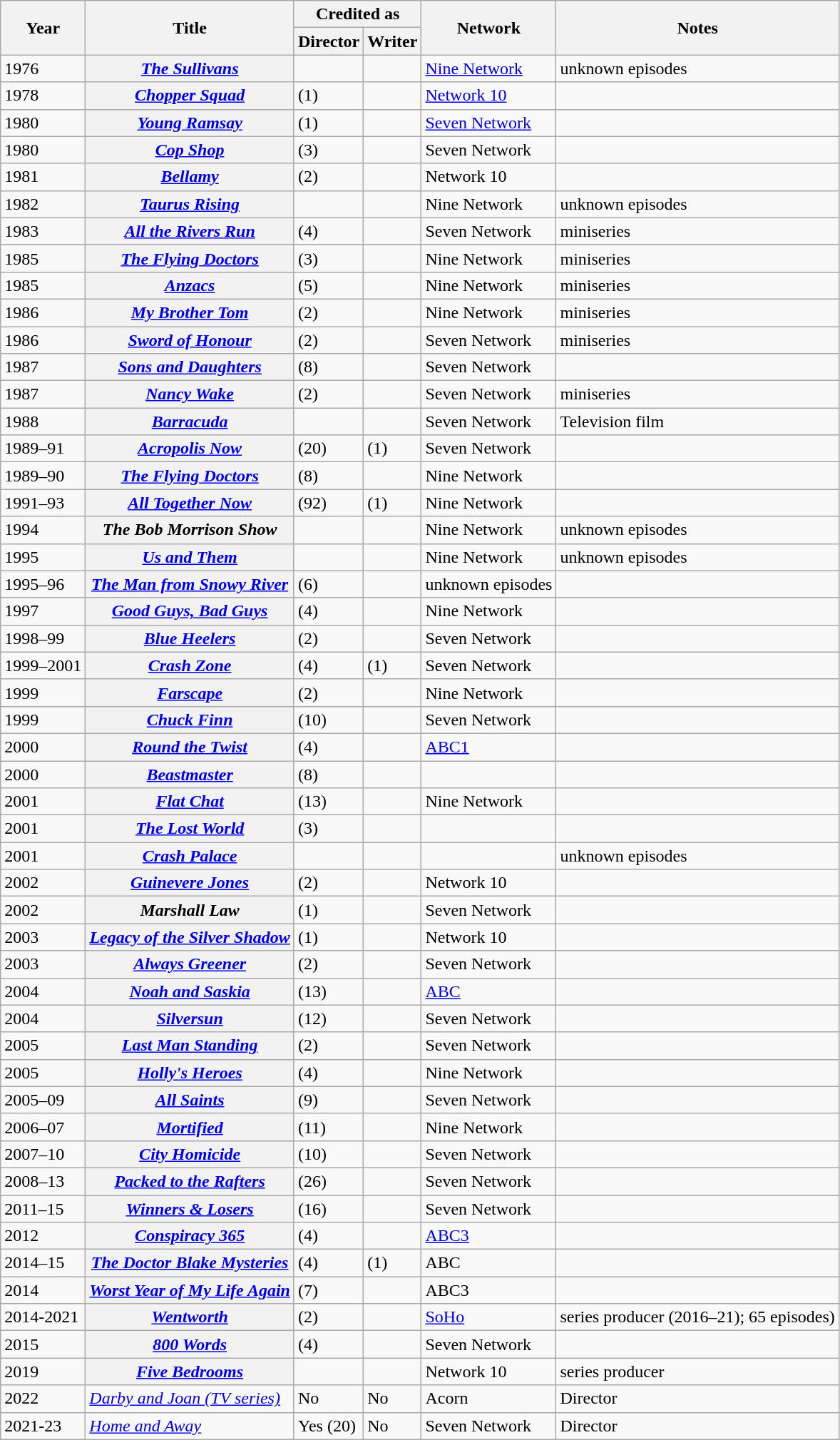<table class="wikitable plainrowheaders sortable">
<tr>
<th rowspan="2" scope="col">Year</th>
<th rowspan="2" scope="col">Title</th>
<th colspan="2" scope="col">Credited as</th>
<th rowspan="2" scope="col">Network</th>
<th rowspan="2" scope="col" class="unsortable">Notes</th>
</tr>
<tr>
<th>Director</th>
<th>Writer</th>
</tr>
<tr>
<td>1976</td>
<th scope="row"><em><a href='#'>The Sullivans</a></em></th>
<td></td>
<td></td>
<td><a href='#'>Nine Network</a></td>
<td>unknown episodes</td>
</tr>
<tr>
<td>1978</td>
<th scope="row"><em><a href='#'>Chopper Squad</a></em></th>
<td> (1)</td>
<td></td>
<td><a href='#'>Network 10</a></td>
<td></td>
</tr>
<tr>
<td>1980</td>
<th scope="row"><em><a href='#'>Young Ramsay</a></em></th>
<td> (1)</td>
<td></td>
<td><a href='#'>Seven Network</a></td>
<td></td>
</tr>
<tr>
<td>1980</td>
<th scope="row"><em><a href='#'>Cop Shop</a></em></th>
<td> (3)</td>
<td></td>
<td>Seven Network</td>
<td></td>
</tr>
<tr>
<td>1981</td>
<th scope="row"><em><a href='#'>Bellamy</a></em></th>
<td> (2)</td>
<td></td>
<td>Network 10</td>
<td></td>
</tr>
<tr>
<td>1982</td>
<th scope="row"><em><a href='#'>Taurus Rising</a></em></th>
<td></td>
<td></td>
<td>Nine Network</td>
<td>unknown episodes</td>
</tr>
<tr>
<td>1983</td>
<th scope="row"><em><a href='#'>All the Rivers Run</a></em></th>
<td> (4)</td>
<td></td>
<td>Seven Network</td>
<td>miniseries</td>
</tr>
<tr>
<td>1985</td>
<th scope="row"><em><a href='#'>The Flying Doctors</a></em></th>
<td> (3)</td>
<td></td>
<td>Nine Network</td>
<td>miniseries</td>
</tr>
<tr>
<td>1985</td>
<th scope="row"><em><a href='#'>Anzacs</a></em></th>
<td> (5)</td>
<td></td>
<td>Nine Network</td>
<td>miniseries</td>
</tr>
<tr>
<td>1986</td>
<th scope="row"><em><a href='#'>My Brother Tom</a></em></th>
<td> (2)</td>
<td></td>
<td>Nine Network</td>
<td>miniseries</td>
</tr>
<tr>
<td>1986</td>
<th scope="row"><em><a href='#'>Sword of Honour</a></em></th>
<td> (2)</td>
<td></td>
<td>Seven Network</td>
<td>miniseries</td>
</tr>
<tr>
<td>1987</td>
<th scope="row"><em><a href='#'>Sons and Daughters</a></em></th>
<td> (8)</td>
<td></td>
<td>Seven Network</td>
<td></td>
</tr>
<tr>
<td>1987</td>
<th scope="row"><em><a href='#'>Nancy Wake</a></em></th>
<td> (2)</td>
<td></td>
<td>Seven Network</td>
<td>miniseries</td>
</tr>
<tr>
<td>1988</td>
<th scope="row"><em><a href='#'>Barracuda</a></em></th>
<td></td>
<td></td>
<td>Seven Network</td>
<td>Television film</td>
</tr>
<tr>
<td>1989–91</td>
<th scope="row"><em><a href='#'>Acropolis Now</a></em></th>
<td> (20)</td>
<td> (1)</td>
<td>Seven Network</td>
<td></td>
</tr>
<tr>
<td>1989–90</td>
<th scope="row"><em><a href='#'>The Flying Doctors</a></em></th>
<td> (8)</td>
<td></td>
<td>Nine Network</td>
<td></td>
</tr>
<tr>
<td>1991–93</td>
<th scope="row"><em><a href='#'>All Together Now</a></em></th>
<td> (92)</td>
<td> (1)</td>
<td>Nine Network</td>
<td></td>
</tr>
<tr>
<td>1994</td>
<th scope="row"><em>The Bob Morrison Show</em></th>
<td></td>
<td></td>
<td>Nine Network</td>
<td>unknown episodes</td>
</tr>
<tr>
<td>1995</td>
<th scope="row"><em><a href='#'>Us and Them</a></em></th>
<td></td>
<td></td>
<td>Nine Network</td>
<td>unknown episodes</td>
</tr>
<tr>
<td>1995–96</td>
<th scope="row"><em><a href='#'>The Man from Snowy River</a></em></th>
<td> (6)</td>
<td></td>
<td>unknown episodes</td>
<td></td>
</tr>
<tr>
<td>1997</td>
<th scope="row"><em><a href='#'>Good Guys, Bad Guys</a></em></th>
<td> (4)</td>
<td></td>
<td>Nine Network</td>
<td></td>
</tr>
<tr>
<td>1998–99</td>
<th scope="row"><em><a href='#'>Blue Heelers</a></em></th>
<td> (2)</td>
<td></td>
<td>Seven Network</td>
<td></td>
</tr>
<tr>
<td>1999–2001</td>
<th scope="row"><em><a href='#'>Crash Zone</a></em></th>
<td> (4)</td>
<td> (1)</td>
<td>Seven Network</td>
<td></td>
</tr>
<tr>
<td>1999</td>
<th scope="row"><em><a href='#'>Farscape</a></em></th>
<td> (2)</td>
<td></td>
<td>Nine Network</td>
<td></td>
</tr>
<tr>
<td>1999</td>
<th scope="row"><em><a href='#'>Chuck Finn</a></em></th>
<td> (10)</td>
<td></td>
<td>Seven Network</td>
<td></td>
</tr>
<tr>
<td>2000</td>
<th scope="row"><em><a href='#'>Round the Twist</a></em></th>
<td> (4)</td>
<td></td>
<td><a href='#'>ABC1</a></td>
<td></td>
</tr>
<tr>
<td>2000</td>
<th scope="row"><em><a href='#'>Beastmaster</a></em></th>
<td> (8)</td>
<td></td>
<td></td>
<td></td>
</tr>
<tr>
<td>2001</td>
<th scope="row"><em><a href='#'>Flat Chat</a></em></th>
<td> (13)</td>
<td></td>
<td>Nine Network</td>
<td></td>
</tr>
<tr>
<td>2001</td>
<th scope="row"><em><a href='#'>The Lost World</a></em></th>
<td> (3)</td>
<td></td>
<td></td>
<td></td>
</tr>
<tr>
<td>2001</td>
<th scope="row"><em><a href='#'>Crash Palace</a></em></th>
<td></td>
<td></td>
<td></td>
<td>unknown episodes</td>
</tr>
<tr>
<td>2002</td>
<th scope="row"><em><a href='#'>Guinevere Jones</a></em></th>
<td> (2)</td>
<td></td>
<td>Network 10</td>
<td></td>
</tr>
<tr>
<td>2002</td>
<th scope="row"><em>Marshall Law</em></th>
<td> (1)</td>
<td></td>
<td>Seven Network</td>
<td></td>
</tr>
<tr>
<td>2003</td>
<th scope="row"><em><a href='#'>Legacy of the Silver Shadow</a></em></th>
<td> (1)</td>
<td></td>
<td>Network 10</td>
<td></td>
</tr>
<tr>
<td>2003</td>
<th scope="row"><em><a href='#'>Always Greener</a></em></th>
<td> (2)</td>
<td></td>
<td>Seven Network</td>
<td></td>
</tr>
<tr>
<td>2004</td>
<th scope="row"><em><a href='#'>Noah and Saskia</a></em></th>
<td> (13)</td>
<td></td>
<td><a href='#'>ABC</a></td>
<td></td>
</tr>
<tr>
<td>2004</td>
<th scope="row"><em><a href='#'>Silversun</a></em></th>
<td> (12)</td>
<td></td>
<td>Seven Network</td>
<td></td>
</tr>
<tr>
<td>2005</td>
<th scope="row"><em><a href='#'>Last Man Standing</a></em></th>
<td> (2)</td>
<td></td>
<td>Seven Network</td>
<td></td>
</tr>
<tr>
<td>2005</td>
<th scope="row"><em><a href='#'>Holly's Heroes</a></em></th>
<td> (4)</td>
<td></td>
<td>Nine Network</td>
<td></td>
</tr>
<tr>
<td>2005–09</td>
<th scope="row"><em><a href='#'>All Saints</a></em></th>
<td> (9)</td>
<td></td>
<td>Seven Network</td>
<td></td>
</tr>
<tr>
<td>2006–07</td>
<th scope="row"><em><a href='#'>Mortified</a></em></th>
<td> (11)</td>
<td></td>
<td>Nine Network</td>
<td></td>
</tr>
<tr>
<td>2007–10</td>
<th scope="row"><em><a href='#'>City Homicide</a></em></th>
<td> (10)</td>
<td></td>
<td>Seven Network</td>
<td></td>
</tr>
<tr>
<td>2008–13</td>
<th scope="row"><em><a href='#'>Packed to the Rafters</a></em></th>
<td> (26)</td>
<td></td>
<td>Seven Network</td>
<td></td>
</tr>
<tr>
<td>2011–15</td>
<th scope="row"><em><a href='#'>Winners & Losers</a></em></th>
<td> (16)</td>
<td></td>
<td>Seven Network</td>
<td></td>
</tr>
<tr>
<td>2012</td>
<th scope="row"><em><a href='#'>Conspiracy 365</a></em></th>
<td> (4)</td>
<td></td>
<td><a href='#'>ABC3</a></td>
<td></td>
</tr>
<tr>
<td>2014–15</td>
<th scope="row"><em><a href='#'>The Doctor Blake Mysteries</a></em></th>
<td> (4)</td>
<td> (1)</td>
<td>ABC</td>
<td></td>
</tr>
<tr>
<td>2014</td>
<th scope="row"><em><a href='#'>Worst Year of My Life Again</a></em></th>
<td> (7)</td>
<td></td>
<td>ABC3</td>
<td></td>
</tr>
<tr>
<td>2014-2021</td>
<th scope="row"><em><a href='#'>Wentworth</a></em></th>
<td> (2)</td>
<td></td>
<td><a href='#'>SoHo</a></td>
<td>series producer (2016–21); 65 episodes)</td>
</tr>
<tr>
<td>2015</td>
<th scope="row"><em><a href='#'>800 Words</a></em></th>
<td> (4)</td>
<td></td>
<td>Seven Network</td>
<td></td>
</tr>
<tr>
<td>2019</td>
<th scope="row"><em><a href='#'>Five Bedrooms</a></em></th>
<td></td>
<td></td>
<td>Network 10</td>
<td>series producer</td>
</tr>
<tr>
<td>2022</td>
<td><em><a href='#'>Darby and Joan (TV series)</a></em></td>
<td>No</td>
<td>No</td>
<td>Acorn</td>
<td>Director</td>
</tr>
<tr>
<td>2021-23</td>
<td><em><a href='#'>Home and Away</a></em></td>
<td>Yes (20)</td>
<td>No</td>
<td>Seven Network</td>
<td>Director</td>
</tr>
</table>
